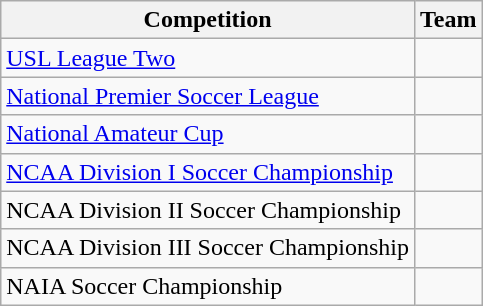<table class="wikitable">
<tr>
<th>Competition</th>
<th>Team</th>
</tr>
<tr>
<td><a href='#'>USL League Two</a></td>
<td></td>
</tr>
<tr>
<td><a href='#'>National Premier Soccer League</a></td>
<td></td>
</tr>
<tr>
<td><a href='#'>National Amateur Cup</a></td>
<td></td>
</tr>
<tr>
<td><a href='#'>NCAA Division I Soccer Championship</a></td>
<td></td>
</tr>
<tr>
<td>NCAA Division II Soccer Championship</td>
<td></td>
</tr>
<tr>
<td>NCAA Division III Soccer Championship</td>
<td></td>
</tr>
<tr>
<td>NAIA Soccer Championship</td>
<td></td>
</tr>
</table>
